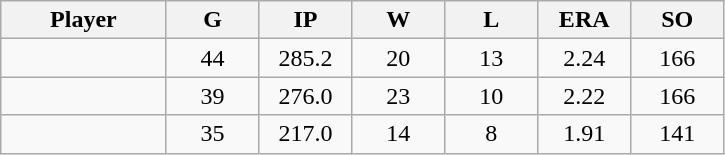<table class="wikitable sortable">
<tr>
<th bgcolor="#DDDDFF" width="16%">Player</th>
<th bgcolor="#DDDDFF" width="9%">G</th>
<th bgcolor="#DDDDFF" width="9%">IP</th>
<th bgcolor="#DDDDFF" width="9%">W</th>
<th bgcolor="#DDDDFF" width="9%">L</th>
<th bgcolor="#DDDDFF" width="9%">ERA</th>
<th bgcolor="#DDDDFF" width="9%">SO</th>
</tr>
<tr align="center">
<td></td>
<td>44</td>
<td>285.2</td>
<td>20</td>
<td>13</td>
<td>2.24</td>
<td>166</td>
</tr>
<tr align="center">
<td></td>
<td>39</td>
<td>276.0</td>
<td>23</td>
<td>10</td>
<td>2.22</td>
<td>166</td>
</tr>
<tr align="center">
<td></td>
<td>35</td>
<td>217.0</td>
<td>14</td>
<td>8</td>
<td>1.91</td>
<td>141</td>
</tr>
</table>
